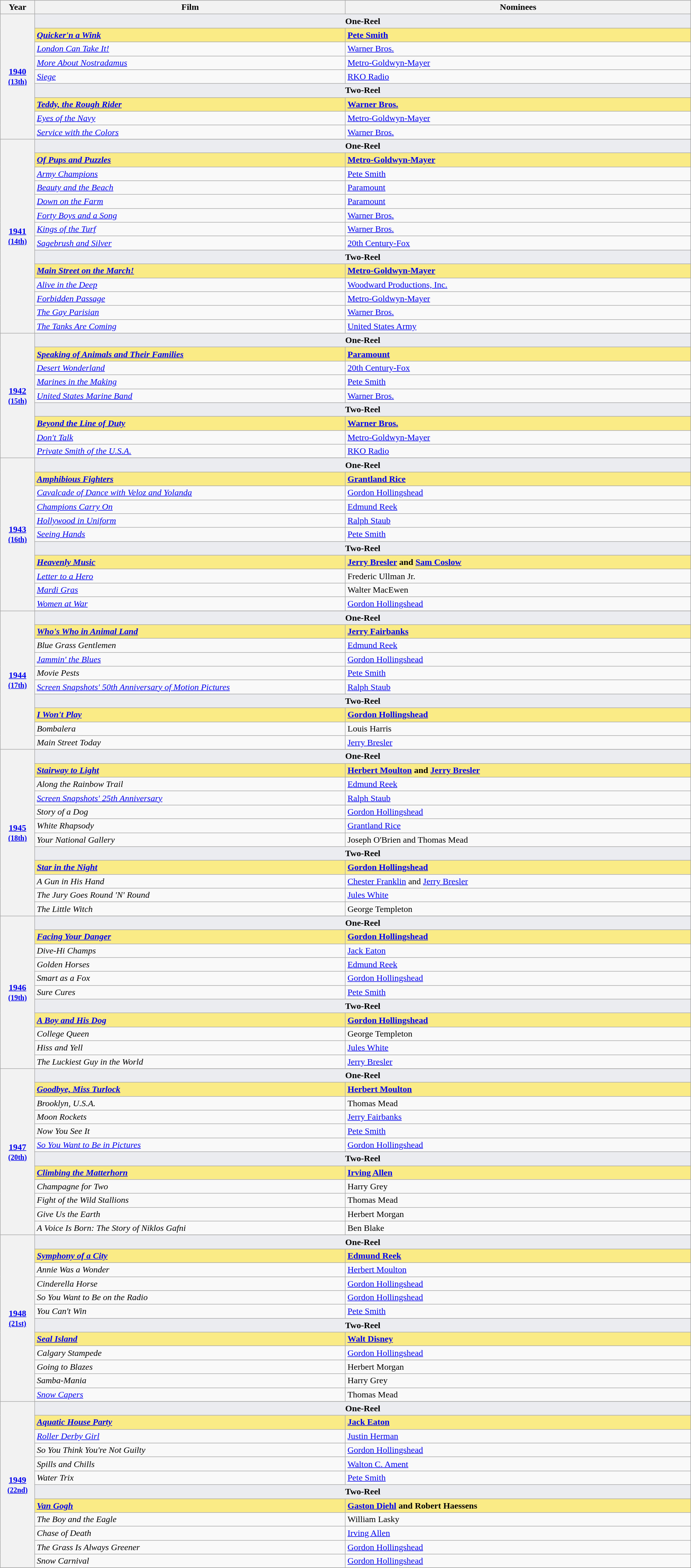<table class="wikitable" style="width:100%">
<tr bgcolor="#bebebe">
<th width="5%">Year</th>
<th width="45%">Film</th>
<th width="50%">Nominees</th>
</tr>
<tr>
<th rowspan="9"><a href='#'>1940</a><br><small><a href='#'>(13th)</a></small></th>
<td colspan="2" style="text-align:center; background:#EBECF0"><strong>One-Reel</strong></td>
</tr>
<tr style="background:#FAEB86">
<td><strong><em><a href='#'>Quicker'n a Wink</a></em></strong></td>
<td><strong><a href='#'>Pete Smith</a></strong></td>
</tr>
<tr>
<td><em><a href='#'>London Can Take It!</a></em></td>
<td><a href='#'>Warner Bros.</a></td>
</tr>
<tr>
<td><em><a href='#'>More About Nostradamus</a></em></td>
<td><a href='#'>Metro-Goldwyn-Mayer</a></td>
</tr>
<tr>
<td><em><a href='#'>Siege</a></em></td>
<td><a href='#'>RKO Radio</a></td>
</tr>
<tr>
<td colspan=2 style="text-align:center; background:#EBECF0"><strong>Two-Reel</strong></td>
</tr>
<tr style="background:#FAEB86">
<td><strong><em><a href='#'>Teddy, the Rough Rider</a></em></strong></td>
<td><strong><a href='#'>Warner Bros.</a></strong></td>
</tr>
<tr>
<td><em><a href='#'>Eyes of the Navy</a></em></td>
<td><a href='#'>Metro-Goldwyn-Mayer</a></td>
</tr>
<tr>
<td><em><a href='#'>Service with the Colors</a></em></td>
<td><a href='#'>Warner Bros.</a></td>
</tr>
<tr>
<th rowspan="15" style="text-align:center"><a href='#'>1941</a><br><small><a href='#'>(14th)</a></small></th>
</tr>
<tr>
<td colspan=2 style="text-align:center; background:#EBECF0"><strong>One-Reel</strong></td>
</tr>
<tr style="background:#FAEB86">
<td><strong><em><a href='#'>Of Pups and Puzzles</a></em></strong></td>
<td><strong><a href='#'>Metro-Goldwyn-Mayer</a></strong></td>
</tr>
<tr>
<td><em><a href='#'>Army Champions</a></em></td>
<td><a href='#'>Pete Smith</a></td>
</tr>
<tr>
<td><em><a href='#'>Beauty and the Beach</a></em></td>
<td><a href='#'>Paramount</a></td>
</tr>
<tr>
<td><em><a href='#'>Down on the Farm</a></em></td>
<td><a href='#'>Paramount</a></td>
</tr>
<tr>
<td><em><a href='#'>Forty Boys and a Song</a></em></td>
<td><a href='#'>Warner Bros.</a></td>
</tr>
<tr>
<td><em><a href='#'>Kings of the Turf</a></em></td>
<td><a href='#'>Warner Bros.</a></td>
</tr>
<tr>
<td><em><a href='#'>Sagebrush and Silver</a></em></td>
<td><a href='#'>20th Century-Fox</a></td>
</tr>
<tr>
<td colspan=2 style="text-align:center; background:#EBECF0"><strong>Two-Reel</strong></td>
</tr>
<tr style="background:#FAEB86">
<td><strong><em><a href='#'>Main Street on the March!</a></em></strong></td>
<td><strong><a href='#'>Metro-Goldwyn-Mayer</a></strong></td>
</tr>
<tr>
<td><em><a href='#'>Alive in the Deep</a></em></td>
<td><a href='#'>Woodward Productions, Inc.</a></td>
</tr>
<tr>
<td><em><a href='#'>Forbidden Passage</a></em></td>
<td><a href='#'>Metro-Goldwyn-Mayer</a></td>
</tr>
<tr>
<td><em><a href='#'>The Gay Parisian</a></em></td>
<td><a href='#'>Warner Bros.</a></td>
</tr>
<tr>
<td><em><a href='#'>The Tanks Are Coming</a></em></td>
<td><a href='#'>United States Army</a></td>
</tr>
<tr>
<th rowspan="10" style="text-align:center"><a href='#'>1942</a><br><small><a href='#'>(15th)</a></small></th>
</tr>
<tr>
<td colspan=2 style="text-align:center; background:#EBECF0"><strong>One-Reel</strong></td>
</tr>
<tr style="background:#FAEB86">
<td><strong><em><a href='#'>Speaking of Animals and Their Families</a></em></strong></td>
<td><strong><a href='#'>Paramount</a></strong></td>
</tr>
<tr>
<td><em><a href='#'>Desert Wonderland</a></em></td>
<td><a href='#'>20th Century-Fox</a></td>
</tr>
<tr>
<td><em><a href='#'>Marines in the Making</a></em></td>
<td><a href='#'>Pete Smith</a></td>
</tr>
<tr>
<td><em><a href='#'>United States Marine Band</a></em></td>
<td><a href='#'>Warner Bros.</a></td>
</tr>
<tr>
<td colspan=2 style="text-align:center; background:#EBECF0"><strong>Two-Reel</strong></td>
</tr>
<tr style="background:#FAEB86">
<td><strong><em><a href='#'>Beyond the Line of Duty</a></em></strong></td>
<td><strong><a href='#'>Warner Bros.</a></strong></td>
</tr>
<tr>
<td><em><a href='#'>Don't Talk</a></em></td>
<td><a href='#'>Metro-Goldwyn-Mayer</a></td>
</tr>
<tr>
<td><em><a href='#'>Private Smith of the U.S.A.</a></em></td>
<td><a href='#'>RKO Radio</a></td>
</tr>
<tr>
<th rowspan="12" style="text-align:center"><a href='#'>1943</a><br><small><a href='#'>(16th)</a></small></th>
</tr>
<tr>
<td colspan=2 style="text-align:center; background:#EBECF0"><strong>One-Reel</strong></td>
</tr>
<tr style="background:#FAEB86">
<td><strong><em><a href='#'>Amphibious Fighters</a></em></strong></td>
<td><strong><a href='#'>Grantland Rice</a></strong></td>
</tr>
<tr>
<td><em><a href='#'>Cavalcade of Dance with Veloz and Yolanda</a></em></td>
<td><a href='#'>Gordon Hollingshead</a></td>
</tr>
<tr>
<td><em><a href='#'>Champions Carry On</a></em></td>
<td><a href='#'>Edmund Reek</a></td>
</tr>
<tr>
<td><em><a href='#'>Hollywood in Uniform</a></em></td>
<td><a href='#'>Ralph Staub</a></td>
</tr>
<tr>
<td><em><a href='#'>Seeing Hands</a></em></td>
<td><a href='#'>Pete Smith</a></td>
</tr>
<tr>
<td colspan=2 style="text-align:center; background:#EBECF0"><strong>Two-Reel</strong></td>
</tr>
<tr style="background:#FAEB86">
<td><strong><em><a href='#'>Heavenly Music</a></em></strong></td>
<td><strong><a href='#'>Jerry Bresler</a> and <a href='#'>Sam Coslow</a></strong></td>
</tr>
<tr>
<td><em><a href='#'>Letter to a Hero</a></em></td>
<td>Frederic Ullman Jr.</td>
</tr>
<tr>
<td><em><a href='#'>Mardi Gras</a></em></td>
<td>Walter MacEwen</td>
</tr>
<tr>
<td><em><a href='#'>Women at War</a></em></td>
<td><a href='#'>Gordon Hollingshead</a></td>
</tr>
<tr>
<th rowspan="11" style="text-align:center"><a href='#'>1944</a><br><small><a href='#'>(17th)</a></small></th>
</tr>
<tr>
<td colspan=2 style="text-align:center; background:#EBECF0"><strong>One-Reel</strong></td>
</tr>
<tr style="background:#FAEB86">
<td><strong><em><a href='#'>Who's Who in Animal Land</a></em></strong></td>
<td><strong><a href='#'>Jerry Fairbanks</a></strong></td>
</tr>
<tr>
<td><em>Blue Grass Gentlemen</em></td>
<td><a href='#'>Edmund Reek</a></td>
</tr>
<tr>
<td><em><a href='#'>Jammin' the Blues</a></em></td>
<td><a href='#'>Gordon Hollingshead</a></td>
</tr>
<tr>
<td><em>Movie Pests</em></td>
<td><a href='#'>Pete Smith</a></td>
</tr>
<tr>
<td><em><a href='#'>Screen Snapshots' 50th Anniversary of Motion Pictures</a></em></td>
<td><a href='#'>Ralph Staub</a></td>
</tr>
<tr>
<td colspan=2 style="text-align:center; background:#EBECF0"><strong>Two-Reel</strong></td>
</tr>
<tr style="background:#FAEB86">
<td><strong><em><a href='#'>I Won't Play</a></em></strong></td>
<td><strong><a href='#'>Gordon Hollingshead</a></strong></td>
</tr>
<tr>
<td><em>Bombalera</em></td>
<td>Louis Harris</td>
</tr>
<tr>
<td><em>Main Street Today</em></td>
<td><a href='#'>Jerry Bresler</a></td>
</tr>
<tr>
<th rowspan="13" style="text-align:center"><a href='#'>1945</a><br><small><a href='#'>(18th)</a></small></th>
</tr>
<tr>
<td colspan=2 style="text-align:center; background:#EBECF0"><strong>One-Reel</strong></td>
</tr>
<tr style="background:#FAEB86">
<td><strong><em><a href='#'>Stairway to Light</a></em></strong></td>
<td><strong><a href='#'>Herbert Moulton</a> and <a href='#'>Jerry Bresler</a></strong></td>
</tr>
<tr>
<td><em>Along the Rainbow Trail</em></td>
<td><a href='#'>Edmund Reek</a></td>
</tr>
<tr>
<td><em><a href='#'>Screen Snapshots' 25th Anniversary</a></em></td>
<td><a href='#'>Ralph Staub</a></td>
</tr>
<tr>
<td><em>Story of a Dog</em></td>
<td><a href='#'>Gordon Hollingshead</a></td>
</tr>
<tr>
<td><em>White Rhapsody</em></td>
<td><a href='#'>Grantland Rice</a></td>
</tr>
<tr>
<td><em>Your National Gallery</em></td>
<td>Joseph O'Brien and Thomas Mead</td>
</tr>
<tr>
<td colspan=2 style="text-align:center; background:#EBECF0"><strong>Two-Reel</strong></td>
</tr>
<tr style="background:#FAEB86">
<td><strong><em><a href='#'>Star in the Night</a></em></strong></td>
<td><strong><a href='#'>Gordon Hollingshead</a></strong></td>
</tr>
<tr>
<td><em>A Gun in His Hand</em></td>
<td><a href='#'>Chester Franklin</a> and <a href='#'>Jerry Bresler</a></td>
</tr>
<tr>
<td><em>The Jury Goes Round 'N' Round</em></td>
<td><a href='#'>Jules White</a></td>
</tr>
<tr>
<td><em>The Little Witch</em></td>
<td>George Templeton</td>
</tr>
<tr>
<th rowspan="12" style="text-align:center"><a href='#'>1946</a><br><small><a href='#'>(19th)</a></small></th>
</tr>
<tr>
<td colspan=2 style="text-align:center; background:#EBECF0"><strong>One-Reel</strong></td>
</tr>
<tr style="background:#FAEB86">
<td><strong><em><a href='#'>Facing Your Danger</a></em></strong></td>
<td><strong><a href='#'>Gordon Hollingshead</a></strong></td>
</tr>
<tr>
<td><em>Dive-Hi Champs</em></td>
<td><a href='#'>Jack Eaton</a></td>
</tr>
<tr>
<td><em>Golden Horses</em></td>
<td><a href='#'>Edmund Reek</a></td>
</tr>
<tr>
<td><em>Smart as a Fox</em></td>
<td><a href='#'>Gordon Hollingshead</a></td>
</tr>
<tr>
<td><em>Sure Cures</em></td>
<td><a href='#'>Pete Smith</a></td>
</tr>
<tr>
<td colspan=2 style="text-align:center; background:#EBECF0"><strong>Two-Reel</strong></td>
</tr>
<tr style="background:#FAEB86">
<td><strong><em><a href='#'>A Boy and His Dog</a></em></strong></td>
<td><strong><a href='#'>Gordon Hollingshead</a></strong></td>
</tr>
<tr>
<td><em>College Queen</em></td>
<td>George Templeton</td>
</tr>
<tr>
<td><em>Hiss and Yell</em></td>
<td><a href='#'>Jules White</a></td>
</tr>
<tr>
<td><em>The Luckiest Guy in the World</em></td>
<td><a href='#'>Jerry Bresler</a></td>
</tr>
<tr>
<th rowspan="13" style="text-align:center"><a href='#'>1947</a><br><small><a href='#'>(20th)</a></small></th>
</tr>
<tr>
<td colspan=2 style="text-align:center; background:#EBECF0"><strong>One-Reel</strong></td>
</tr>
<tr style="background:#FAEB86">
<td><strong><em><a href='#'>Goodbye, Miss Turlock</a></em></strong></td>
<td><strong><a href='#'>Herbert Moulton</a></strong></td>
</tr>
<tr>
<td><em>Brooklyn, U.S.A.</em></td>
<td>Thomas Mead</td>
</tr>
<tr>
<td><em>Moon Rockets</em></td>
<td><a href='#'>Jerry Fairbanks</a></td>
</tr>
<tr>
<td><em>Now You See It</em></td>
<td><a href='#'>Pete Smith</a></td>
</tr>
<tr>
<td><em><a href='#'>So You Want to Be in Pictures</a></em></td>
<td><a href='#'>Gordon Hollingshead</a></td>
</tr>
<tr>
<td colspan=2 style="text-align:center; background:#EBECF0"><strong>Two-Reel</strong></td>
</tr>
<tr style="background:#FAEB86">
<td><strong><em><a href='#'>Climbing the Matterhorn</a></em></strong></td>
<td><strong><a href='#'>Irving Allen</a></strong></td>
</tr>
<tr>
<td><em>Champagne for Two</em></td>
<td>Harry Grey</td>
</tr>
<tr>
<td><em>Fight of the Wild Stallions</em></td>
<td>Thomas Mead</td>
</tr>
<tr>
<td><em>Give Us the Earth</em></td>
<td>Herbert Morgan</td>
</tr>
<tr>
<td><em>A Voice Is Born: The Story of Niklos Gafni</em></td>
<td>Ben Blake</td>
</tr>
<tr>
<th rowspan="13" style="text-align:center"><a href='#'>1948</a><br><small><a href='#'>(21st)</a></small></th>
</tr>
<tr>
<td colspan=2 style="text-align:center; background:#EBECF0"><strong>One-Reel</strong></td>
</tr>
<tr style="background:#FAEB86">
<td><strong><em><a href='#'>Symphony of a City</a></em></strong></td>
<td><strong><a href='#'>Edmund Reek</a></strong></td>
</tr>
<tr>
<td><em>Annie Was a Wonder</em></td>
<td><a href='#'>Herbert Moulton</a></td>
</tr>
<tr>
<td><em>Cinderella Horse</em></td>
<td><a href='#'>Gordon Hollingshead</a></td>
</tr>
<tr>
<td><em>So You Want to Be on the Radio</em></td>
<td><a href='#'>Gordon Hollingshead</a></td>
</tr>
<tr>
<td><em>You Can't Win</em></td>
<td><a href='#'>Pete Smith</a></td>
</tr>
<tr>
<td colspan=2 style="text-align:center; background:#EBECF0"><strong>Two-Reel</strong></td>
</tr>
<tr style="background:#FAEB86">
<td><strong><em><a href='#'>Seal Island</a></em></strong></td>
<td><strong><a href='#'>Walt Disney</a></strong></td>
</tr>
<tr>
<td><em>Calgary Stampede</em></td>
<td><a href='#'>Gordon Hollingshead</a></td>
</tr>
<tr>
<td><em>Going to Blazes</em></td>
<td>Herbert Morgan</td>
</tr>
<tr>
<td><em>Samba-Mania</em></td>
<td>Harry Grey</td>
</tr>
<tr>
<td><em><a href='#'>Snow Capers</a></em></td>
<td>Thomas Mead</td>
</tr>
<tr>
<th rowspan="13" style="text-align:center"><a href='#'>1949</a> <small><a href='#'>(22nd)</a></small></th>
</tr>
<tr>
<td colspan=2 style="text-align:center; background:#EBECF0"><strong>One-Reel</strong></td>
</tr>
<tr style="background:#FAEB86">
<td><strong><em><a href='#'>Aquatic House Party</a></em></strong></td>
<td><strong><a href='#'>Jack Eaton</a></strong></td>
</tr>
<tr>
<td><em><a href='#'>Roller Derby Girl</a></em></td>
<td><a href='#'>Justin Herman</a></td>
</tr>
<tr>
<td><em>So You Think You're Not Guilty</em></td>
<td><a href='#'>Gordon Hollingshead</a></td>
</tr>
<tr>
<td><em>Spills and Chills</em></td>
<td><a href='#'>Walton C. Ament</a></td>
</tr>
<tr>
<td><em>Water Trix</em></td>
<td><a href='#'>Pete Smith</a></td>
</tr>
<tr>
<td colspan=2 style="text-align:center; background:#EBECF0"><strong>Two-Reel</strong></td>
</tr>
<tr style="background:#FAEB86">
<td><strong><em><a href='#'>Van Gogh</a></em></strong></td>
<td><strong><a href='#'>Gaston Diehl</a> and Robert Haessens</strong></td>
</tr>
<tr>
<td><em>The Boy and the Eagle</em></td>
<td>William Lasky</td>
</tr>
<tr>
<td><em>Chase of Death</em></td>
<td><a href='#'>Irving Allen</a></td>
</tr>
<tr>
<td><em>The Grass Is Always Greener</em></td>
<td><a href='#'>Gordon Hollingshead</a></td>
</tr>
<tr>
<td><em>Snow Carnival</em></td>
<td><a href='#'>Gordon Hollingshead</a></td>
</tr>
<tr>
</tr>
</table>
